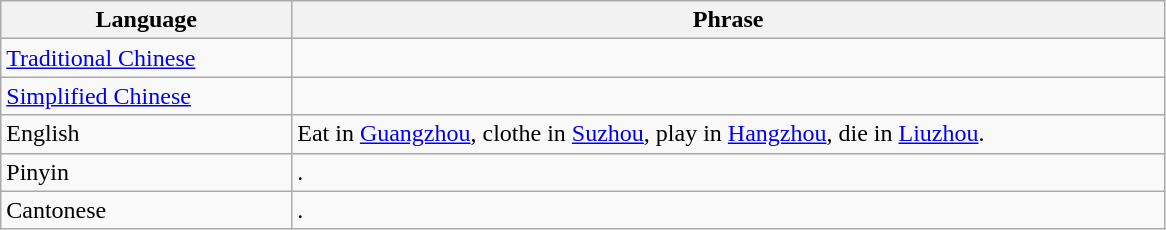<table class="wikitable">
<tr>
<th width=20%>Language</th>
<th width=60%>Phrase</th>
</tr>
<tr>
<td><a href='#'>Traditional Chinese</a></td>
<td></td>
</tr>
<tr>
<td><a href='#'>Simplified Chinese</a></td>
<td></td>
</tr>
<tr>
<td>English</td>
<td>Eat in <a href='#'>Guangzhou</a>, clothe in <a href='#'>Suzhou</a>, play in <a href='#'>Hangzhou</a>, die in <a href='#'>Liuzhou</a>.</td>
</tr>
<tr>
<td>Pinyin</td>
<td>.</td>
</tr>
<tr>
<td>Cantonese</td>
<td>.</td>
</tr>
</table>
